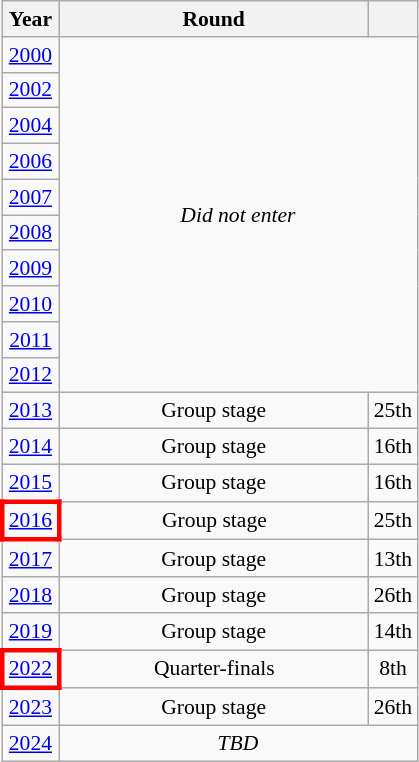<table class="wikitable" style="text-align: center; font-size:90%">
<tr>
<th>Year</th>
<th style="width:200px">Round</th>
<th></th>
</tr>
<tr>
<td><a href='#'>2000</a></td>
<td colspan="2" rowspan="10"><em>Did not enter</em></td>
</tr>
<tr>
<td><a href='#'>2002</a></td>
</tr>
<tr>
<td><a href='#'>2004</a></td>
</tr>
<tr>
<td><a href='#'>2006</a></td>
</tr>
<tr>
<td><a href='#'>2007</a></td>
</tr>
<tr>
<td><a href='#'>2008</a></td>
</tr>
<tr>
<td><a href='#'>2009</a></td>
</tr>
<tr>
<td><a href='#'>2010</a></td>
</tr>
<tr>
<td><a href='#'>2011</a></td>
</tr>
<tr>
<td><a href='#'>2012</a></td>
</tr>
<tr>
<td><a href='#'>2013</a></td>
<td>Group stage</td>
<td>25th</td>
</tr>
<tr>
<td><a href='#'>2014</a></td>
<td>Group stage</td>
<td>16th</td>
</tr>
<tr>
<td><a href='#'>2015</a></td>
<td>Group stage</td>
<td>16th</td>
</tr>
<tr>
<td style="border: 3px solid red"><a href='#'>2016</a></td>
<td>Group stage</td>
<td>25th</td>
</tr>
<tr>
<td><a href='#'>2017</a></td>
<td>Group stage</td>
<td>13th</td>
</tr>
<tr>
<td><a href='#'>2018</a></td>
<td>Group stage</td>
<td>26th</td>
</tr>
<tr>
<td><a href='#'>2019</a></td>
<td>Group stage</td>
<td>14th</td>
</tr>
<tr>
<td style="border: 3px solid red"><a href='#'>2022</a></td>
<td>Quarter-finals</td>
<td>8th</td>
</tr>
<tr>
<td><a href='#'>2023</a></td>
<td>Group stage</td>
<td>26th</td>
</tr>
<tr>
<td><a href='#'>2024</a></td>
<td colspan="2"><em>TBD</em></td>
</tr>
</table>
